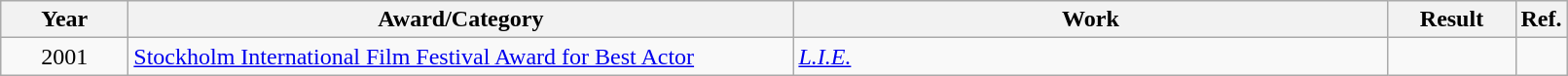<table class=wikitable>
<tr>
<th scope="col" style="width:5em;">Year</th>
<th scope="col" style="width:28em;">Award/Category</th>
<th scope="col" style="width:25em;">Work</th>
<th scope="col" style="width:5em;">Result</th>
<th>Ref.</th>
</tr>
<tr>
<td style="text-align:center;">2001</td>
<td><a href='#'>Stockholm International Film Festival Award for Best Actor</a></td>
<td><em><a href='#'>L.I.E.</a></em></td>
<td></td>
<td></td>
</tr>
</table>
